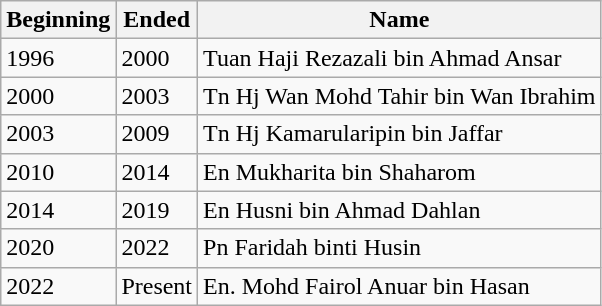<table class="wikitable">
<tr>
<th>Beginning</th>
<th>Ended</th>
<th>Name</th>
</tr>
<tr>
<td>1996</td>
<td>2000</td>
<td>Tuan Haji Rezazali bin Ahmad Ansar</td>
</tr>
<tr>
<td>2000</td>
<td>2003</td>
<td>Tn Hj Wan Mohd Tahir bin Wan Ibrahim</td>
</tr>
<tr>
<td>2003</td>
<td>2009</td>
<td>Tn Hj Kamarularipin bin Jaffar</td>
</tr>
<tr>
<td>2010</td>
<td>2014</td>
<td>En Mukharita bin Shaharom</td>
</tr>
<tr>
<td>2014</td>
<td>2019</td>
<td>En Husni bin Ahmad Dahlan</td>
</tr>
<tr>
<td>2020</td>
<td>2022</td>
<td>Pn Faridah binti Husin</td>
</tr>
<tr>
<td>2022</td>
<td>Present</td>
<td>En. Mohd Fairol Anuar bin Hasan</td>
</tr>
</table>
